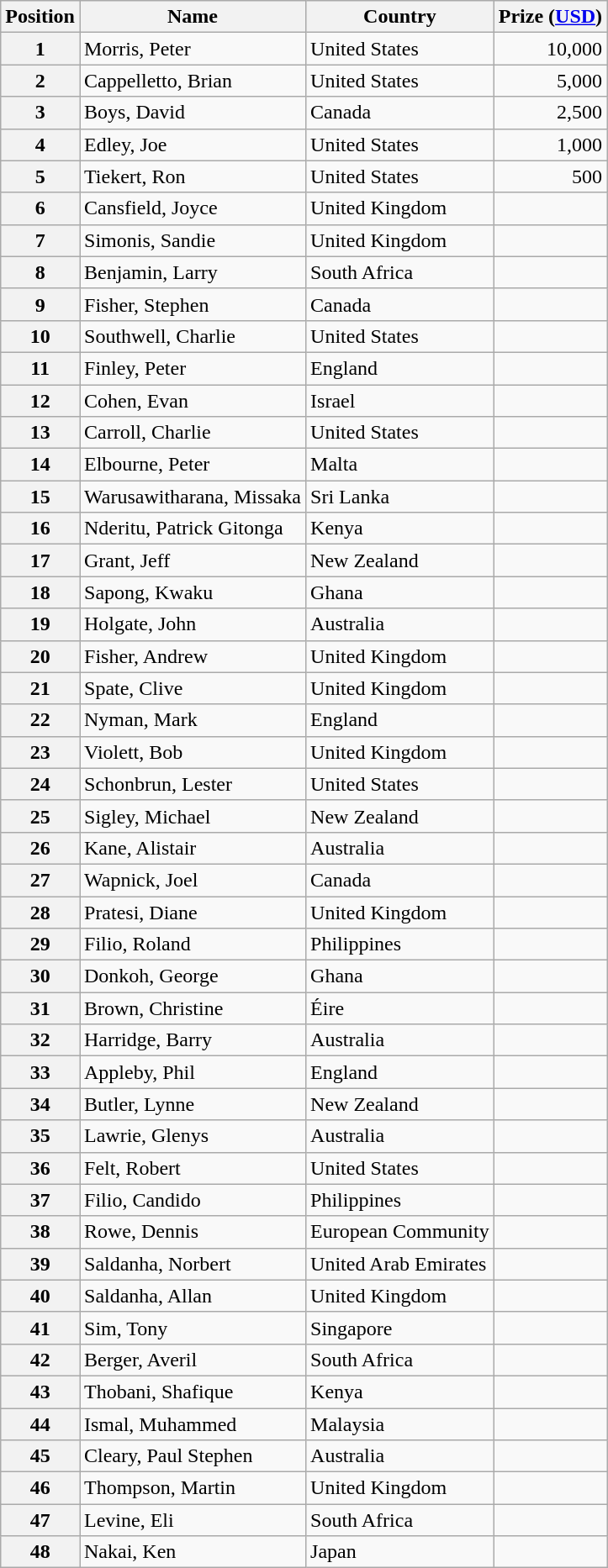<table class="wikitable">
<tr>
<th>Position</th>
<th>Name</th>
<th>Country</th>
<th>Prize (<a href='#'>USD</a>)</th>
</tr>
<tr>
<th>1</th>
<td>Morris, Peter</td>
<td>United States</td>
<td align="right">10,000</td>
</tr>
<tr>
<th>2</th>
<td>Cappelletto, Brian</td>
<td>United States</td>
<td align="right">5,000</td>
</tr>
<tr>
<th>3</th>
<td>Boys, David</td>
<td>Canada</td>
<td align="right">2,500</td>
</tr>
<tr>
<th>4</th>
<td>Edley, Joe</td>
<td>United States</td>
<td align="right">1,000</td>
</tr>
<tr>
<th>5</th>
<td>Tiekert, Ron</td>
<td>United States</td>
<td align="right">500</td>
</tr>
<tr>
<th>6</th>
<td>Cansfield, Joyce</td>
<td>United Kingdom</td>
<td></td>
</tr>
<tr>
<th>7</th>
<td>Simonis, Sandie</td>
<td>United Kingdom</td>
<td></td>
</tr>
<tr>
<th>8</th>
<td>Benjamin, Larry</td>
<td>South Africa</td>
<td></td>
</tr>
<tr>
<th>9</th>
<td>Fisher, Stephen</td>
<td>Canada</td>
<td></td>
</tr>
<tr>
<th>10</th>
<td>Southwell, Charlie</td>
<td>United States</td>
<td></td>
</tr>
<tr>
<th>11</th>
<td>Finley, Peter</td>
<td>England</td>
<td></td>
</tr>
<tr>
<th>12</th>
<td>Cohen, Evan</td>
<td>Israel</td>
<td></td>
</tr>
<tr>
<th>13</th>
<td>Carroll, Charlie</td>
<td>United States</td>
<td></td>
</tr>
<tr>
<th>14</th>
<td>Elbourne, Peter</td>
<td>Malta</td>
<td></td>
</tr>
<tr>
<th>15</th>
<td>Warusawitharana, Missaka</td>
<td>Sri Lanka</td>
<td></td>
</tr>
<tr>
<th>16</th>
<td>Nderitu, Patrick Gitonga</td>
<td>Kenya</td>
<td></td>
</tr>
<tr>
<th>17</th>
<td>Grant, Jeff</td>
<td>New Zealand</td>
<td></td>
</tr>
<tr>
<th>18</th>
<td>Sapong, Kwaku</td>
<td>Ghana</td>
<td></td>
</tr>
<tr>
<th>19</th>
<td>Holgate, John</td>
<td>Australia</td>
<td></td>
</tr>
<tr>
<th>20</th>
<td>Fisher, Andrew</td>
<td>United Kingdom</td>
<td></td>
</tr>
<tr>
<th>21</th>
<td>Spate, Clive</td>
<td>United Kingdom</td>
<td></td>
</tr>
<tr>
<th>22</th>
<td>Nyman, Mark</td>
<td>England</td>
<td></td>
</tr>
<tr>
<th>23</th>
<td>Violett, Bob</td>
<td>United Kingdom</td>
<td></td>
</tr>
<tr>
<th>24</th>
<td>Schonbrun, Lester</td>
<td>United States</td>
<td></td>
</tr>
<tr>
<th>25</th>
<td>Sigley, Michael</td>
<td>New Zealand</td>
<td></td>
</tr>
<tr>
<th>26</th>
<td>Kane, Alistair</td>
<td>Australia</td>
<td></td>
</tr>
<tr>
<th>27</th>
<td>Wapnick, Joel</td>
<td>Canada</td>
<td></td>
</tr>
<tr>
<th>28</th>
<td>Pratesi, Diane</td>
<td>United Kingdom</td>
<td></td>
</tr>
<tr>
<th>29</th>
<td>Filio, Roland</td>
<td>Philippines</td>
<td></td>
</tr>
<tr>
<th>30</th>
<td>Donkoh, George</td>
<td>Ghana</td>
<td></td>
</tr>
<tr>
<th>31</th>
<td>Brown, Christine</td>
<td>Éire</td>
<td></td>
</tr>
<tr>
<th>32</th>
<td>Harridge, Barry</td>
<td>Australia</td>
<td></td>
</tr>
<tr>
<th>33</th>
<td>Appleby, Phil</td>
<td>England</td>
<td></td>
</tr>
<tr>
<th>34</th>
<td>Butler, Lynne</td>
<td>New Zealand</td>
<td></td>
</tr>
<tr>
<th>35</th>
<td>Lawrie, Glenys</td>
<td>Australia</td>
<td></td>
</tr>
<tr>
<th>36</th>
<td>Felt, Robert</td>
<td>United States</td>
<td></td>
</tr>
<tr>
<th>37</th>
<td>Filio, Candido</td>
<td>Philippines</td>
<td></td>
</tr>
<tr>
<th>38</th>
<td>Rowe, Dennis</td>
<td>European Community</td>
<td></td>
</tr>
<tr>
<th>39</th>
<td>Saldanha, Norbert</td>
<td>United Arab Emirates</td>
<td></td>
</tr>
<tr>
<th>40</th>
<td>Saldanha, Allan</td>
<td>United Kingdom</td>
<td></td>
</tr>
<tr>
<th>41</th>
<td>Sim, Tony</td>
<td>Singapore</td>
<td></td>
</tr>
<tr>
<th>42</th>
<td>Berger, Averil</td>
<td>South Africa</td>
<td></td>
</tr>
<tr>
<th>43</th>
<td>Thobani, Shafique</td>
<td>Kenya</td>
<td></td>
</tr>
<tr>
<th>44</th>
<td>Ismal, Muhammed</td>
<td>Malaysia</td>
<td></td>
</tr>
<tr>
<th>45</th>
<td>Cleary, Paul Stephen</td>
<td>Australia</td>
<td></td>
</tr>
<tr>
<th>46</th>
<td>Thompson, Martin</td>
<td>United Kingdom</td>
<td></td>
</tr>
<tr>
<th>47</th>
<td>Levine, Eli</td>
<td>South Africa</td>
<td></td>
</tr>
<tr>
<th>48</th>
<td>Nakai, Ken</td>
<td>Japan</td>
<td></td>
</tr>
</table>
